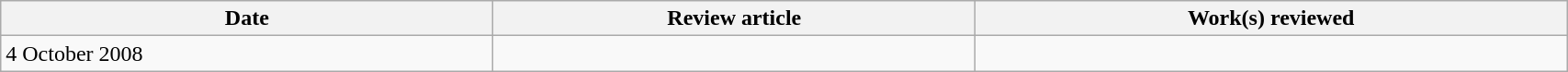<table class='wikitable sortable' width='90%'>
<tr>
<th>Date</th>
<th class='unsortable'>Review article</th>
<th class='unsortable'>Work(s) reviewed</th>
</tr>
<tr>
<td>4 October 2008</td>
<td></td>
<td></td>
</tr>
</table>
